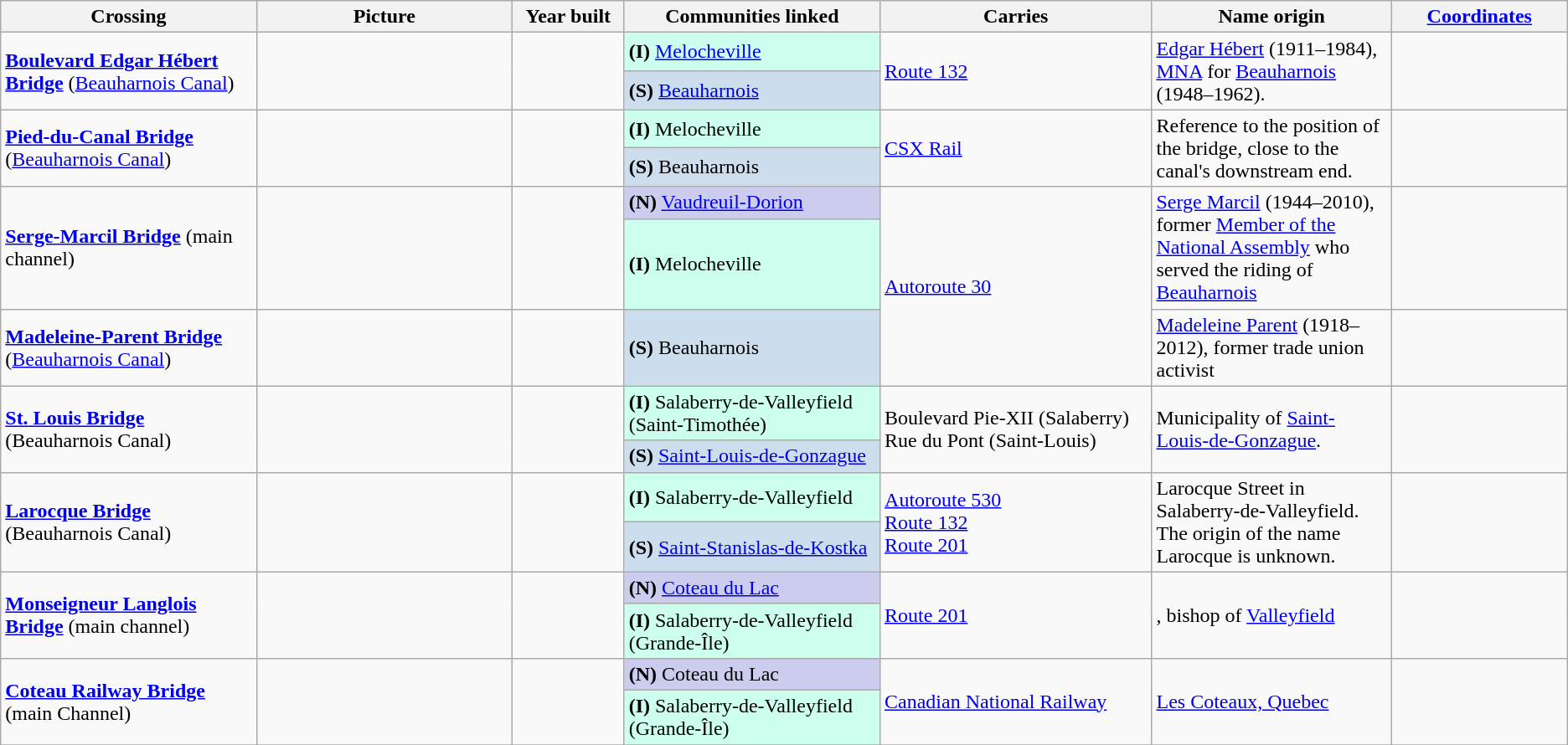<table class=wikitable>
<tr>
<th width="16%">Crossing</th>
<th width="16%">Picture</th>
<th width="7%">Year built</th>
<th width="16%">Communities linked</th>
<th width="17%">Carries</th>
<th width="15%">Name origin</th>
<th width="11%"><a href='#'>Coordinates</a></th>
</tr>
<tr>
<td rowspan="2"><strong><a href='#'>Boulevard Edgar Hébert Bridge</a></strong> (<a href='#'>Beauharnois Canal</a>)</td>
<td rowspan="2"></td>
<td rowspan="2"></td>
<td style="background:#ccffee;"><strong>(I)</strong> <a href='#'>Melocheville</a></td>
<td rowspan="2"> <a href='#'>Route 132</a></td>
<td rowspan="2"><a href='#'>Edgar Hébert</a> (1911–1984), <a href='#'>MNA</a> for <a href='#'>Beauharnois</a> (1948–1962).</td>
<td rowspan="2"></td>
</tr>
<tr>
<td style="background:#ccddee;"><strong>(S)</strong> <a href='#'>Beauharnois</a></td>
</tr>
<tr>
<td rowspan="2"><strong><a href='#'>Pied-du-Canal Bridge</a></strong> (<a href='#'>Beauharnois Canal</a>)</td>
<td rowspan="2"></td>
<td rowspan="2"></td>
<td style="background:#ccffee;"><strong>(I)</strong> Melocheville</td>
<td rowspan="2"><a href='#'>CSX Rail</a></td>
<td rowspan="2">Reference to the position of the bridge, close to the canal's downstream end.</td>
<td rowspan="2"></td>
</tr>
<tr>
<td style="background:#ccddee;"><strong>(S)</strong> Beauharnois</td>
</tr>
<tr>
<td rowspan="2"><strong><a href='#'>Serge-Marcil Bridge</a></strong> (main channel)</td>
<td rowspan="2"></td>
<td rowspan="2"></td>
<td style="background:#ccccee;"><strong>(N)</strong> <a href='#'>Vaudreuil-Dorion</a></td>
<td rowspan="4"> <a href='#'>Autoroute 30</a></td>
<td rowspan="2"><a href='#'>Serge Marcil</a> (1944–2010), former  <a href='#'>Member of the National Assembly</a> who served the riding of <a href='#'>Beauharnois</a></td>
<td rowspan="2"></td>
</tr>
<tr>
<td rowspan="2" style="background:#ccffee;"><strong>(I)</strong> Melocheville</td>
</tr>
<tr>
<td rowspan="2"><strong><a href='#'>Madeleine-Parent Bridge</a></strong> (<a href='#'>Beauharnois Canal</a>)</td>
<td rowspan="2"></td>
<td rowspan="2"></td>
<td rowspan="2"><a href='#'>Madeleine Parent</a> (1918–2012), former trade union activist</td>
<td rowspan="2"></td>
</tr>
<tr>
<td style="background:#ccddee;"><strong>(S)</strong> Beauharnois</td>
</tr>
<tr>
<td rowspan="2"><strong><a href='#'>St. Louis Bridge</a></strong> (Beauharnois Canal)</td>
<td rowspan="2"></td>
<td rowspan="2"></td>
<td style="background:#ccffee;"><strong>(I)</strong> Salaberry-de-Valleyfield (Saint-Timothée)</td>
<td rowspan="2">Boulevard Pie-XII (Salaberry) <br> Rue du Pont (Saint-Louis)</td>
<td rowspan="2">Municipality of <a href='#'>Saint-Louis-de-Gonzague</a>.</td>
<td rowspan="2"></td>
</tr>
<tr>
<td style="background:#ccddee;"><strong>(S)</strong> <a href='#'>Saint-Louis-de-Gonzague</a></td>
</tr>
<tr>
<td rowspan="2"><strong><a href='#'>Larocque Bridge</a></strong> (Beauharnois Canal)</td>
<td rowspan="2"></td>
<td rowspan="2"></td>
<td style="background:#ccffee;"><strong>(I)</strong> Salaberry-de-Valleyfield</td>
<td rowspan="2"> <a href='#'>Autoroute 530</a><br> <a href='#'>Route 132</a><br> <a href='#'>Route 201</a></td>
<td rowspan="2">Larocque Street in Salaberry-de-Valleyfield. The origin of the name Larocque is unknown.</td>
<td rowspan="2"></td>
</tr>
<tr>
<td style="background:#ccddee;"><strong>(S)</strong> <a href='#'>Saint-Stanislas-de-Kostka</a></td>
</tr>
<tr>
<td rowspan="2"><strong><a href='#'>Monseigneur Langlois Bridge</a></strong> (main channel)</td>
<td rowspan="2"></td>
<td rowspan="2"></td>
<td style="background:#ccccee;"><strong>(N)</strong> <a href='#'>Coteau du Lac</a></td>
<td rowspan="2"> <a href='#'>Route 201</a></td>
<td rowspan="2">, bishop of <a href='#'>Valleyfield</a></td>
<td rowspan="2"></td>
</tr>
<tr>
<td style="background:#ccffee;"><strong>(I)</strong> Salaberry-de-Valleyfield (Grande-Île)</td>
</tr>
<tr>
<td rowspan="2"><strong><a href='#'>Coteau Railway Bridge</a></strong> (main Channel)</td>
<td rowspan="2"></td>
<td rowspan="2"></td>
<td style="background:#ccccee;"><strong>(N)</strong> Coteau du Lac</td>
<td rowspan="2"><a href='#'>Canadian National Railway</a></td>
<td rowspan="2"><a href='#'>Les Coteaux, Quebec</a></td>
<td rowspan="2"></td>
</tr>
<tr>
<td style="background:#ccffee;"><strong>(I)</strong> Salaberry-de-Valleyfield (Grande-Île)</td>
</tr>
<tr>
</tr>
</table>
